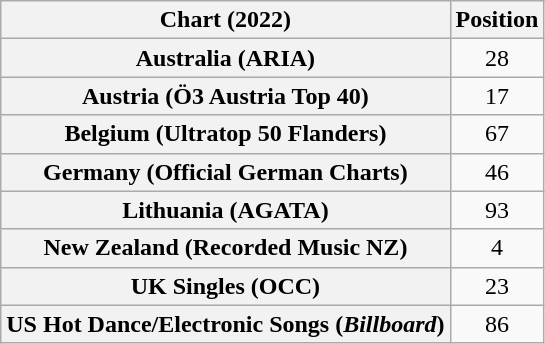<table class="wikitable sortable plainrowheaders" style="text-align:center">
<tr>
<th scope="col">Chart (2022)</th>
<th scope="col">Position</th>
</tr>
<tr>
<th scope="row">Australia (ARIA)</th>
<td>28</td>
</tr>
<tr>
<th scope="row">Austria (Ö3 Austria Top 40)</th>
<td>17</td>
</tr>
<tr>
<th scope="row">Belgium (Ultratop 50 Flanders)</th>
<td>67</td>
</tr>
<tr>
<th scope="row">Germany (Official German Charts)</th>
<td>46</td>
</tr>
<tr>
<th scope="row">Lithuania (AGATA)</th>
<td>93</td>
</tr>
<tr>
<th scope="row">New Zealand (Recorded Music NZ)</th>
<td>4</td>
</tr>
<tr>
<th scope="row">UK Singles (OCC)</th>
<td>23</td>
</tr>
<tr>
<th scope="row">US Hot Dance/Electronic Songs (<em>Billboard</em>)</th>
<td>86</td>
</tr>
</table>
